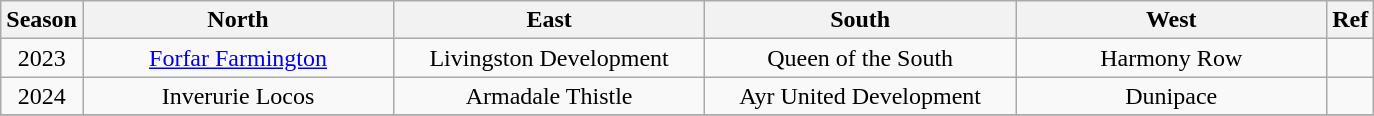<table class="wikitable" style="text-align: center;">
<tr>
<th>Season</th>
<th scope="col" style="width: 200px;">North</th>
<th scope="col" style="width: 200px;">East</th>
<th scope="col" style="width: 200px;">South</th>
<th scope="col" style="width: 200px;">West</th>
<th>Ref</th>
</tr>
<tr>
<td>2023</td>
<td><a href='#'>Forfar Farmington</a></td>
<td>Livingston Development</td>
<td>Queen of the South</td>
<td>Harmony Row</td>
<td></td>
</tr>
<tr>
<td>2024</td>
<td>Inverurie Locos</td>
<td>Armadale Thistle</td>
<td>Ayr United Development</td>
<td>Dunipace</td>
<td></td>
</tr>
<tr>
</tr>
</table>
